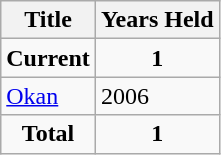<table class="wikitable">
<tr>
<th>Title</th>
<th>Years Held</th>
</tr>
<tr>
<td align="center"><strong>Current</strong></td>
<td align="center"><strong>1</strong></td>
</tr>
<tr>
<td> <a href='#'>Okan</a></td>
<td>2006</td>
</tr>
<tr>
<td align="center"><strong>Total</strong></td>
<td align="center"><strong>1</strong></td>
</tr>
</table>
